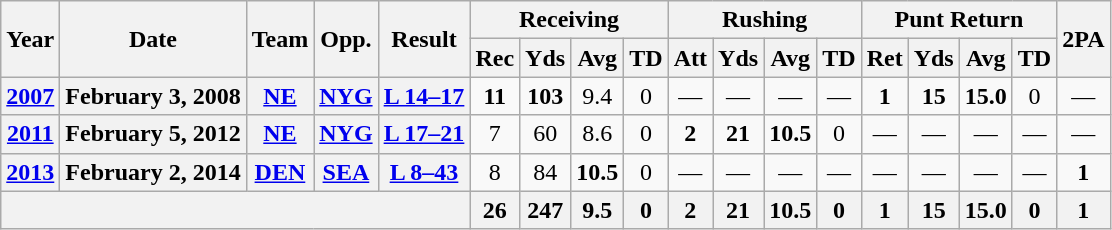<table class=wikitable style="text-align:center;">
<tr>
<th rowspan="2">Year</th>
<th rowspan="2">Date</th>
<th rowspan="2">Team</th>
<th rowspan="2">Opp.</th>
<th rowspan="2">Result</th>
<th colspan="4">Receiving</th>
<th colspan="4">Rushing</th>
<th colspan="4">Punt Return</th>
<th rowspan="2">2PA</th>
</tr>
<tr>
<th>Rec</th>
<th>Yds</th>
<th>Avg</th>
<th>TD</th>
<th>Att</th>
<th>Yds</th>
<th>Avg</th>
<th>TD</th>
<th>Ret</th>
<th>Yds</th>
<th>Avg</th>
<th>TD</th>
</tr>
<tr>
<th><a href='#'>2007</a></th>
<th>February 3, 2008</th>
<th><a href='#'>NE</a></th>
<th><a href='#'>NYG</a></th>
<th><a href='#'>L 14–17</a></th>
<td><strong>11</strong></td>
<td><strong>103</strong></td>
<td>9.4</td>
<td>0</td>
<td>—</td>
<td>—</td>
<td>—</td>
<td>—</td>
<td><strong>1</strong></td>
<td><strong>15</strong></td>
<td><strong>15.0</strong></td>
<td>0</td>
<td>—</td>
</tr>
<tr>
<th><a href='#'>2011</a></th>
<th>February 5, 2012</th>
<th><a href='#'>NE</a></th>
<th><a href='#'>NYG</a></th>
<th><a href='#'>L 17–21</a></th>
<td>7</td>
<td>60</td>
<td>8.6</td>
<td>0</td>
<td><strong>2</strong></td>
<td><strong>21</strong></td>
<td><strong>10.5</strong></td>
<td>0</td>
<td>—</td>
<td>—</td>
<td>—</td>
<td>—</td>
<td>—</td>
</tr>
<tr>
<th><a href='#'>2013</a></th>
<th>February 2, 2014</th>
<th><a href='#'>DEN</a></th>
<th><a href='#'>SEA</a></th>
<th><a href='#'>L 8–43</a></th>
<td>8</td>
<td>84</td>
<td><strong>10.5</strong></td>
<td>0</td>
<td>—</td>
<td>—</td>
<td>—</td>
<td>—</td>
<td>—</td>
<td>—</td>
<td>—</td>
<td>—</td>
<td><strong>1</strong></td>
</tr>
<tr>
<th colspan="5"></th>
<th>26</th>
<th>247</th>
<th>9.5</th>
<th>0</th>
<th>2</th>
<th>21</th>
<th>10.5</th>
<th>0</th>
<th>1</th>
<th>15</th>
<th>15.0</th>
<th>0</th>
<th>1</th>
</tr>
</table>
